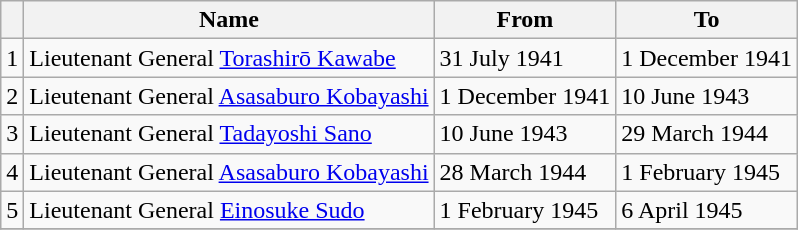<table class=wikitable>
<tr>
<th></th>
<th>Name</th>
<th>From</th>
<th>To</th>
</tr>
<tr>
<td>1</td>
<td>Lieutenant General <a href='#'>Torashirō Kawabe</a></td>
<td>31 July 1941</td>
<td>1 December 1941</td>
</tr>
<tr>
<td>2</td>
<td>Lieutenant General <a href='#'>Asasaburo Kobayashi</a></td>
<td>1 December 1941</td>
<td>10 June 1943</td>
</tr>
<tr>
<td>3</td>
<td>Lieutenant General <a href='#'>Tadayoshi Sano</a></td>
<td>10 June 1943</td>
<td>29 March 1944</td>
</tr>
<tr>
<td>4</td>
<td>Lieutenant General <a href='#'>Asasaburo Kobayashi</a></td>
<td>28 March 1944</td>
<td>1 February 1945</td>
</tr>
<tr>
<td>5</td>
<td>Lieutenant General <a href='#'>Einosuke Sudo</a></td>
<td>1 February 1945</td>
<td>6 April 1945</td>
</tr>
<tr>
</tr>
</table>
